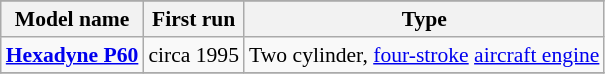<table class="wikitable" align=center style="font-size:90%;">
<tr>
</tr>
<tr style="background:#efefef;">
<th>Model name</th>
<th>First run</th>
<th>Type</th>
</tr>
<tr>
<td align=left><strong><a href='#'>Hexadyne P60</a></strong></td>
<td align=center>circa 1995</td>
<td align=left>Two cylinder, <a href='#'>four-stroke</a> <a href='#'>aircraft engine</a></td>
</tr>
<tr>
</tr>
</table>
